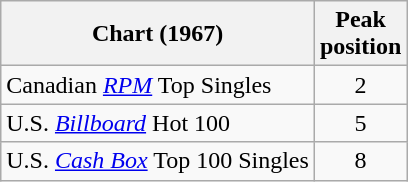<table class="wikitable">
<tr>
<th>Chart (1967)</th>
<th>Peak<br>position</th>
</tr>
<tr>
<td>Canadian <em><a href='#'>RPM</a></em> Top Singles</td>
<td align=center>2</td>
</tr>
<tr>
<td>U.S. <em><a href='#'>Billboard</a></em> Hot 100</td>
<td align=center>5</td>
</tr>
<tr>
<td>U.S. <em><a href='#'>Cash Box</a></em> Top 100 Singles</td>
<td align=center>8</td>
</tr>
</table>
